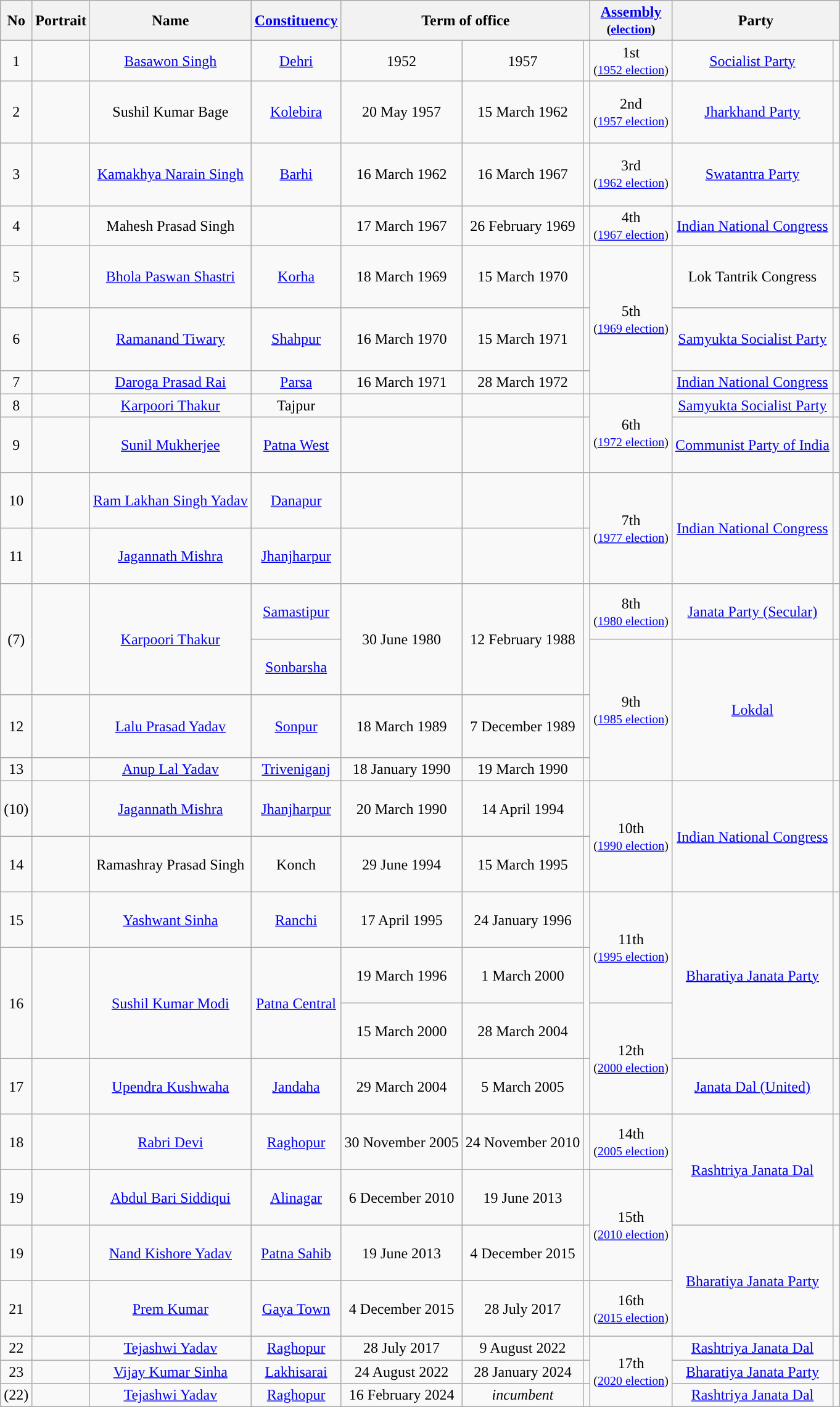<table class="wikitable" style=text-align:center>
<tr>
<th>No</th>
<th>Portrait</th>
<th>Name</th>
<th><a href='#'>Constituency</a></th>
<th colspan="3">Term of office</th>
<th><a href='#'>Assembly</a><br><small>(<a href='#'>election</a>)</small></th>
<th colspan="2">Party</th>
</tr>
<tr align="center">
<td>1</td>
<td></td>
<td><a href='#'>Basawon Singh</a></td>
<td><a href='#'>Dehri</a></td>
<td>1952</td>
<td>1957</td>
<td></td>
<td>1st<br><small>(<a href='#'>1952 election</a>)</small></td>
<td><a href='#'>Socialist Party</a></td>
<td style="background-color: "></td>
</tr>
<tr align="center">
<td style="height: 60px;">2</td>
<td></td>
<td>Sushil Kumar Bage</td>
<td><a href='#'>Kolebira</a></td>
<td>20 May 1957</td>
<td>15 March 1962</td>
<td></td>
<td>2nd<br><small>(<a href='#'>1957 election</a>)</small></td>
<td><a href='#'>Jharkhand Party</a></td>
<td style="background-color: "></td>
</tr>
<tr align="center">
<td style="height: 60px;">3</td>
<td></td>
<td><a href='#'>Kamakhya Narain Singh</a></td>
<td><a href='#'>Barhi</a></td>
<td>16 March 1962</td>
<td>16 March 1967</td>
<td></td>
<td>3rd<br><small>(<a href='#'>1962 election</a>)</small></td>
<td><a href='#'>Swatantra Party</a></td>
<td style="background-color: "></td>
</tr>
<tr align="center">
<td>4</td>
<td></td>
<td>Mahesh Prasad Singh</td>
<td></td>
<td>17 March 1967</td>
<td>26 February 1969</td>
<td></td>
<td>4th<br><small>(<a href='#'>1967 election</a>)</small></td>
<td><a href='#'>Indian National Congress</a></td>
<td style="background-color: "></td>
</tr>
<tr align="center">
<td style="height: 60px;">5</td>
<td></td>
<td><a href='#'>Bhola Paswan Shastri</a></td>
<td><a href='#'>Korha</a></td>
<td>18 March 1969</td>
<td>15 March 1970</td>
<td></td>
<td rowspan="3">5th<br><small>(<a href='#'>1969 election</a>)</small></td>
<td>Lok Tantrik Congress</td>
<td style="background-color: "></td>
</tr>
<tr align="center">
<td style="height: 60px;">6</td>
<td></td>
<td><a href='#'>Ramanand Tiwary</a></td>
<td><a href='#'>Shahpur</a></td>
<td>16 March 1970</td>
<td>15 March 1971</td>
<td></td>
<td><a href='#'>Samyukta Socialist Party</a></td>
<td style="background-color: "></td>
</tr>
<tr align="center">
<td>7</td>
<td></td>
<td><a href='#'>Daroga Prasad Rai</a></td>
<td><a href='#'>Parsa</a></td>
<td>16 March 1971</td>
<td>28 March 1972</td>
<td></td>
<td><a href='#'>Indian National Congress</a></td>
<td style="background-color: "></td>
</tr>
<tr align="center">
<td>8</td>
<td></td>
<td><a href='#'>Karpoori Thakur</a></td>
<td>Tajpur</td>
<td></td>
<td></td>
<td></td>
<td rowspan="2">6th<br><small>(<a href='#'>1972 election</a>)</small></td>
<td><a href='#'>Samyukta Socialist Party</a></td>
<td style="background-color: "></td>
</tr>
<tr align="center" style="height: 60px;">
<td>9</td>
<td></td>
<td><a href='#'>Sunil Mukherjee</a></td>
<td><a href='#'>Patna West</a></td>
<td></td>
<td></td>
<td></td>
<td><a href='#'>Communist Party of India</a></td>
<td style="background-color: "></td>
</tr>
<tr align="center" style="height: 60px;">
<td>10</td>
<td></td>
<td><a href='#'>Ram Lakhan Singh Yadav</a></td>
<td><a href='#'>Danapur</a></td>
<td></td>
<td></td>
<td></td>
<td rowspan="2">7th<br><small>(<a href='#'>1977 election</a>)</small></td>
<td rowspan="2"><a href='#'>Indian National Congress</a></td>
<td rowspan="2" style="background-color: "></td>
</tr>
<tr align="center" style="height: 60px;">
<td>11</td>
<td></td>
<td><a href='#'>Jagannath Mishra</a></td>
<td><a href='#'>Jhanjharpur</a></td>
<td></td>
<td></td>
<td></td>
</tr>
<tr align="center" style="height: 60px;">
<td rowspan="2">(7)</td>
<td rowspan="2"></td>
<td rowspan="2"><a href='#'>Karpoori Thakur</a></td>
<td><a href='#'>Samastipur</a></td>
<td rowspan="2">30 June 1980</td>
<td rowspan="2">12 February 1988</td>
<td rowspan="2"></td>
<td>8th<br><small>(<a href='#'>1980 election</a>)</small></td>
<td><a href='#'>Janata Party (Secular)</a></td>
<td style="background-color: "></td>
</tr>
<tr align="center" style="height: 60px;">
<td><a href='#'>Sonbarsha</a></td>
<td rowspan="3">9th<br><small>(<a href='#'>1985 election</a>)</small></td>
<td rowspan="3"><a href='#'>Lokdal</a></td>
<td rowspan="3" style="background-color: "></td>
</tr>
<tr align="center">
<td style="height: 60px;">12</td>
<td></td>
<td><a href='#'>Lalu Prasad Yadav</a></td>
<td><a href='#'>Sonpur</a></td>
<td>18 March 1989</td>
<td>7 December 1989</td>
<td></td>
</tr>
<tr align="center">
<td>13</td>
<td></td>
<td><a href='#'>Anup Lal Yadav</a></td>
<td><a href='#'>Triveniganj</a></td>
<td>18 January 1990</td>
<td>19 March 1990</td>
<td></td>
</tr>
<tr align="center" style="height: 60px;">
<td>(10)</td>
<td></td>
<td><a href='#'>Jagannath Mishra</a></td>
<td><a href='#'>Jhanjharpur</a></td>
<td>20 March 1990</td>
<td>14 April 1994</td>
<td></td>
<td rowspan="2">10th<br><small>(<a href='#'>1990 election</a>)</small></td>
<td rowspan="2"><a href='#'>Indian National Congress</a></td>
<td rowspan="2" style="background-color: "></td>
</tr>
<tr align="center" style="height: 60px;">
<td>14</td>
<td></td>
<td>Ramashray Prasad Singh</td>
<td>Konch</td>
<td>29 June 1994</td>
<td>15 March 1995</td>
<td></td>
</tr>
<tr align="center" style="height: 60px;">
<td>15</td>
<td></td>
<td><a href='#'>Yashwant Sinha</a></td>
<td><a href='#'>Ranchi</a></td>
<td>17 April 1995</td>
<td>24 January 1996</td>
<td></td>
<td rowspan="2">11th<br><small>(<a href='#'>1995 election</a>)</small></td>
<td rowspan="3"><a href='#'>Bharatiya Janata Party</a></td>
<td rowspan="3" style="background-color: "></td>
</tr>
<tr align="center" style="height: 60px;">
<td rowspan="2">16</td>
<td rowspan="2"></td>
<td rowspan="2"><a href='#'>Sushil Kumar Modi</a></td>
<td rowspan="2"><a href='#'>Patna Central</a></td>
<td>19 March 1996</td>
<td>1 March 2000</td>
<td rowspan="2"></td>
</tr>
<tr align="center" style="height: 60px;">
<td>15 March 2000</td>
<td>28 March 2004</td>
<td rowspan="2">12th<br><small>(<a href='#'>2000 election</a>)</small></td>
</tr>
<tr align="center" style="height: 60px;">
<td>17</td>
<td></td>
<td><a href='#'>Upendra Kushwaha</a></td>
<td><a href='#'>Jandaha</a></td>
<td>29 March 2004</td>
<td>5 March 2005</td>
<td></td>
<td><a href='#'>Janata Dal (United)</a></td>
<td style="background-color: "></td>
</tr>
<tr align="center" style="height: 60px;">
<td>18</td>
<td></td>
<td><a href='#'>Rabri Devi</a></td>
<td><a href='#'>Raghopur</a></td>
<td>30 November 2005</td>
<td>24 November 2010</td>
<td></td>
<td>14th<br><small>(<a href='#'>2005 election</a>)</small></td>
<td rowspan="2"><a href='#'>Rashtriya Janata Dal</a></td>
<td rowspan="2" style="background-color: "></td>
</tr>
<tr align="center" style="height: 60px;">
<td>19</td>
<td></td>
<td><a href='#'>Abdul Bari Siddiqui</a></td>
<td><a href='#'>Alinagar</a></td>
<td>6 December 2010</td>
<td>19 June 2013</td>
<td></td>
<td rowspan="2">15th<br><small>(<a href='#'>2010 election</a>)</small></td>
</tr>
<tr align="center" style="height: 60px;">
<td>19</td>
<td></td>
<td><a href='#'>Nand Kishore Yadav</a></td>
<td><a href='#'>Patna Sahib</a></td>
<td>19 June 2013</td>
<td>4 December 2015</td>
<td></td>
<td rowspan="2"><a href='#'>Bharatiya Janata Party</a></td>
<td rowspan="2" style="background-color: "></td>
</tr>
<tr align="center" style="height: 60px;">
<td>21</td>
<td></td>
<td><a href='#'>Prem Kumar</a></td>
<td><a href='#'>Gaya Town</a></td>
<td>4 December 2015</td>
<td>28 July 2017</td>
<td></td>
<td rowspan="2">16th<br><small>(<a href='#'>2015 election</a>)</small></td>
</tr>
<tr align="center">
<td rowspan="2">22</td>
<td rowspan="2"></td>
<td rowspan="2"><a href='#'>Tejashwi Yadav</a></td>
<td rowspan="2"><a href='#'>Raghopur</a></td>
<td rowspan="2">28 July 2017</td>
<td rowspan="2">9 August 2022</td>
<td rowspan="2"></td>
<td rowspan="2"><a href='#'>Rashtriya Janata Dal</a></td>
<td rowspan="2" style="background-color: "></td>
</tr>
<tr align="center">
<td rowspan="3">17th<br><small>(<a href='#'>2020 election</a>)</small></td>
</tr>
<tr>
<td>23</td>
<td></td>
<td><a href='#'>Vijay Kumar Sinha</a></td>
<td><a href='#'>Lakhisarai</a></td>
<td>24 August 2022</td>
<td>28 January 2024</td>
<td></td>
<td><a href='#'>Bharatiya Janata Party</a></td>
<td style="background-color: "></td>
</tr>
<tr>
<td rowspan="2">(22)</td>
<td rowspan="2"></td>
<td rowspan="2"><a href='#'>Tejashwi Yadav</a></td>
<td rowspan="2"><a href='#'>Raghopur</a></td>
<td rowspan="2">16 February 2024</td>
<td rowspan="2"><em>incumbent</em></td>
<td rowspan="2"></td>
<td><a href='#'>Rashtriya Janata Dal</a></td>
<td rowspan="2" style="background-color: "></td>
</tr>
</table>
